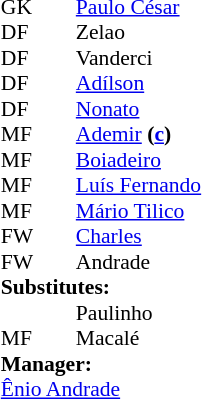<table cellspacing="0" cellpadding="0" style="font-size:90%; margin:0.2em auto;">
<tr>
<th width="25"></th>
<th width="25"></th>
</tr>
<tr>
<td>GK</td>
<td></td>
<td> <a href='#'>Paulo César</a></td>
</tr>
<tr>
<td>DF</td>
<td></td>
<td> Zelao</td>
</tr>
<tr>
<td>DF</td>
<td></td>
<td> Vanderci</td>
</tr>
<tr>
<td>DF</td>
<td></td>
<td> <a href='#'>Adílson</a></td>
</tr>
<tr>
<td>DF</td>
<td></td>
<td> <a href='#'>Nonato</a></td>
</tr>
<tr>
<td>MF</td>
<td></td>
<td> <a href='#'>Ademir</a> <strong>(<a href='#'>c</a>)</strong></td>
</tr>
<tr>
<td>MF</td>
<td></td>
<td> <a href='#'>Boiadeiro</a></td>
</tr>
<tr>
<td>MF</td>
<td></td>
<td> <a href='#'>Luís Fernando</a></td>
</tr>
<tr>
<td>MF</td>
<td></td>
<td> <a href='#'>Mário Tilico</a></td>
<td></td>
<td></td>
</tr>
<tr>
<td>FW</td>
<td></td>
<td> <a href='#'>Charles</a></td>
<td></td>
<td></td>
</tr>
<tr>
<td>FW</td>
<td></td>
<td> Andrade</td>
</tr>
<tr>
<td colspan=3><strong>Substitutes:</strong></td>
</tr>
<tr>
<td></td>
<td></td>
<td> Paulinho</td>
<td></td>
<td></td>
</tr>
<tr>
<td>MF</td>
<td></td>
<td> Macalé</td>
<td></td>
<td></td>
</tr>
<tr>
<td colspan=3><strong>Manager:</strong></td>
</tr>
<tr>
<td colspan=4> <a href='#'>Ênio Andrade</a></td>
</tr>
</table>
